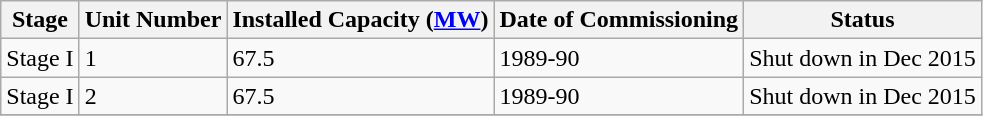<table class="sortable wikitable">
<tr>
<th>Stage</th>
<th>Unit Number</th>
<th>Installed Capacity (<a href='#'>MW</a>)</th>
<th>Date of Commissioning</th>
<th>Status</th>
</tr>
<tr>
<td>Stage I</td>
<td>1</td>
<td>67.5</td>
<td>1989-90</td>
<td>Shut down in Dec 2015</td>
</tr>
<tr>
<td>Stage I</td>
<td>2</td>
<td>67.5</td>
<td>1989-90</td>
<td>Shut down in Dec 2015</td>
</tr>
<tr>
</tr>
</table>
